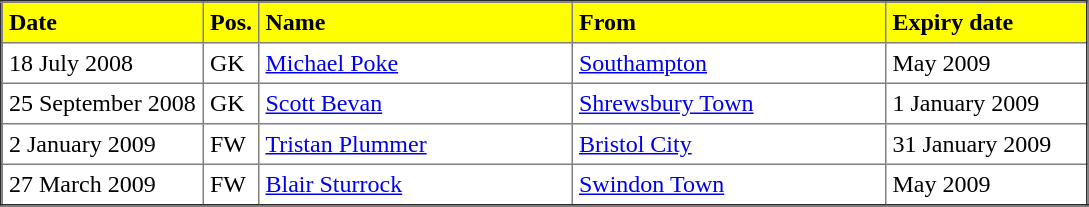<table border="2" cellpadding="4" style="border-collapse:collapse; text-align:left;font-size: ">
<tr style="background:yellow">
<th width=125><span> Date</span></th>
<th><span> Pos.</span></th>
<th width=200><span> Name</span></th>
<th width=200><span> From</span></th>
<th width=125><span> Expiry date</span></th>
</tr>
<tr>
<td>18 July 2008</td>
<td>GK</td>
<td><a href='#'>Michael Poke</a></td>
<td><a href='#'>Southampton</a></td>
<td>May 2009</td>
</tr>
<tr>
<td>25 September 2008</td>
<td>GK</td>
<td><a href='#'>Scott Bevan</a></td>
<td><a href='#'>Shrewsbury Town</a></td>
<td>1 January 2009</td>
</tr>
<tr>
<td>2 January 2009</td>
<td>FW</td>
<td><a href='#'>Tristan Plummer</a></td>
<td><a href='#'>Bristol City</a></td>
<td>31 January 2009</td>
</tr>
<tr>
<td>27 March 2009</td>
<td>FW</td>
<td><a href='#'>Blair Sturrock</a></td>
<td><a href='#'>Swindon Town</a></td>
<td>May 2009</td>
</tr>
<tr>
</tr>
</table>
